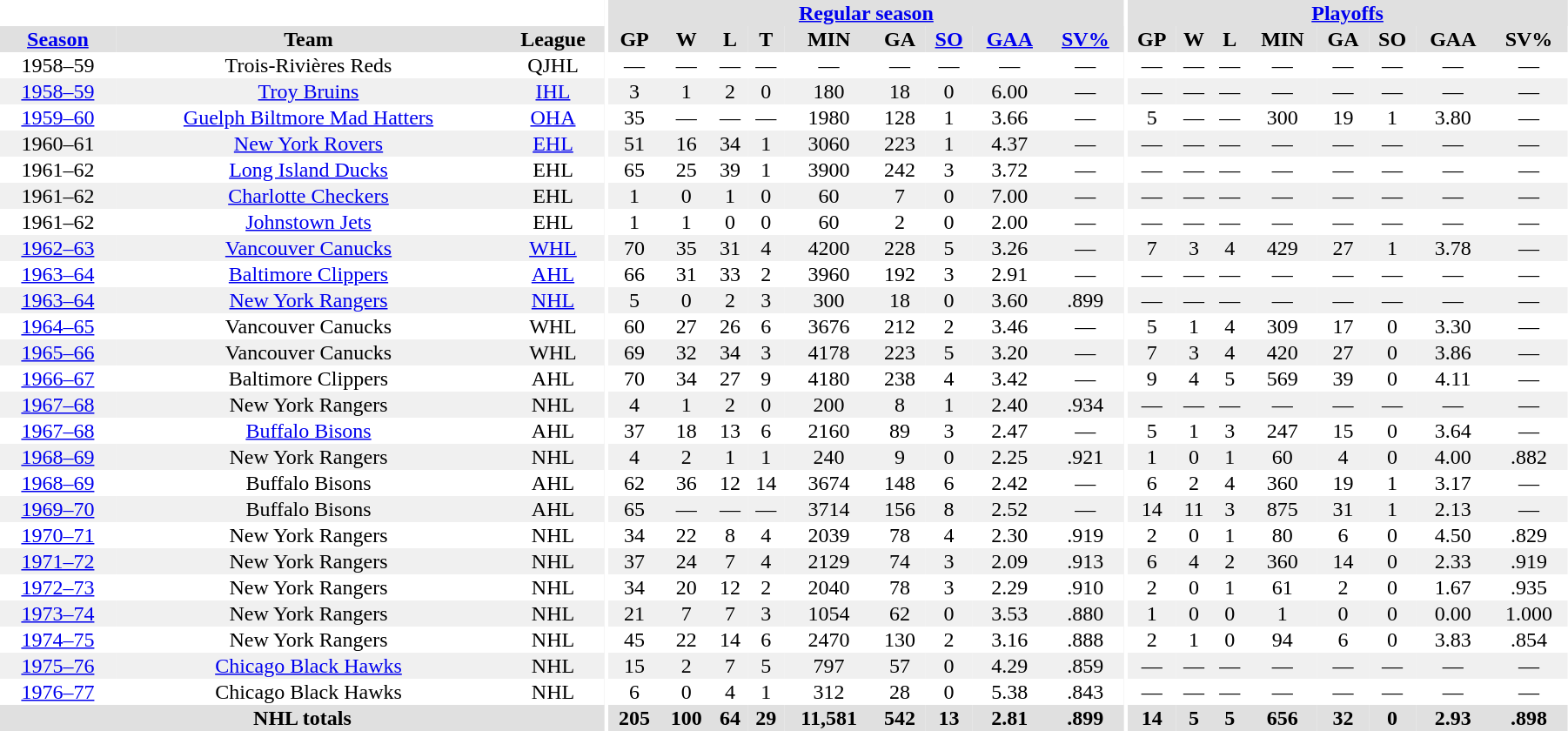<table border="0" cellpadding="1" cellspacing="0" style="width:95%; text-align:center;">
<tr bgcolor="#e0e0e0">
<th colspan="3" bgcolor="#ffffff"></th>
<th rowspan="99" bgcolor="#ffffff"></th>
<th colspan="9" bgcolor="#e0e0e0"><a href='#'>Regular season</a></th>
<th rowspan="99" bgcolor="#ffffff"></th>
<th colspan="8" bgcolor="#e0e0e0"><a href='#'>Playoffs</a></th>
</tr>
<tr bgcolor="#e0e0e0">
<th><a href='#'>Season</a></th>
<th>Team</th>
<th>League</th>
<th>GP</th>
<th>W</th>
<th>L</th>
<th>T</th>
<th>MIN</th>
<th>GA</th>
<th><a href='#'>SO</a></th>
<th><a href='#'>GAA</a></th>
<th><a href='#'>SV%</a></th>
<th>GP</th>
<th>W</th>
<th>L</th>
<th>MIN</th>
<th>GA</th>
<th>SO</th>
<th>GAA</th>
<th>SV%</th>
</tr>
<tr>
<td>1958–59</td>
<td>Trois-Rivières Reds</td>
<td>QJHL</td>
<td>—</td>
<td>—</td>
<td>—</td>
<td>—</td>
<td>—</td>
<td>—</td>
<td>—</td>
<td>—</td>
<td>—</td>
<td>—</td>
<td>—</td>
<td>—</td>
<td>—</td>
<td>—</td>
<td>—</td>
<td>—</td>
<td>—</td>
</tr>
<tr bgcolor="#f0f0f0">
<td><a href='#'>1958–59</a></td>
<td><a href='#'>Troy Bruins</a></td>
<td><a href='#'>IHL</a></td>
<td>3</td>
<td>1</td>
<td>2</td>
<td>0</td>
<td>180</td>
<td>18</td>
<td>0</td>
<td>6.00</td>
<td>—</td>
<td>—</td>
<td>—</td>
<td>—</td>
<td>—</td>
<td>—</td>
<td>—</td>
<td>—</td>
<td>—</td>
</tr>
<tr>
<td><a href='#'>1959–60</a></td>
<td><a href='#'>Guelph Biltmore Mad Hatters</a></td>
<td><a href='#'>OHA</a></td>
<td>35</td>
<td>—</td>
<td>—</td>
<td>—</td>
<td>1980</td>
<td>128</td>
<td>1</td>
<td>3.66</td>
<td>—</td>
<td>5</td>
<td>—</td>
<td>—</td>
<td>300</td>
<td>19</td>
<td>1</td>
<td>3.80</td>
<td>—</td>
</tr>
<tr bgcolor="#f0f0f0">
<td>1960–61</td>
<td><a href='#'>New York Rovers</a></td>
<td><a href='#'>EHL</a></td>
<td>51</td>
<td>16</td>
<td>34</td>
<td>1</td>
<td>3060</td>
<td>223</td>
<td>1</td>
<td>4.37</td>
<td>—</td>
<td>—</td>
<td>—</td>
<td>—</td>
<td>—</td>
<td>—</td>
<td>—</td>
<td>—</td>
<td>—</td>
</tr>
<tr>
<td>1961–62</td>
<td><a href='#'>Long Island Ducks</a></td>
<td>EHL</td>
<td>65</td>
<td>25</td>
<td>39</td>
<td>1</td>
<td>3900</td>
<td>242</td>
<td>3</td>
<td>3.72</td>
<td>—</td>
<td>—</td>
<td>—</td>
<td>—</td>
<td>—</td>
<td>—</td>
<td>—</td>
<td>—</td>
<td>—</td>
</tr>
<tr bgcolor="#f0f0f0">
<td>1961–62</td>
<td><a href='#'>Charlotte Checkers</a></td>
<td>EHL</td>
<td>1</td>
<td>0</td>
<td>1</td>
<td>0</td>
<td>60</td>
<td>7</td>
<td>0</td>
<td>7.00</td>
<td>—</td>
<td>—</td>
<td>—</td>
<td>—</td>
<td>—</td>
<td>—</td>
<td>—</td>
<td>—</td>
<td>—</td>
</tr>
<tr>
<td>1961–62</td>
<td><a href='#'>Johnstown Jets</a></td>
<td>EHL</td>
<td>1</td>
<td>1</td>
<td>0</td>
<td>0</td>
<td>60</td>
<td>2</td>
<td>0</td>
<td>2.00</td>
<td>—</td>
<td>—</td>
<td>—</td>
<td>—</td>
<td>—</td>
<td>—</td>
<td>—</td>
<td>—</td>
<td>—</td>
</tr>
<tr bgcolor="#f0f0f0">
<td><a href='#'>1962–63</a></td>
<td><a href='#'>Vancouver Canucks</a></td>
<td><a href='#'>WHL</a></td>
<td>70</td>
<td>35</td>
<td>31</td>
<td>4</td>
<td>4200</td>
<td>228</td>
<td>5</td>
<td>3.26</td>
<td>—</td>
<td>7</td>
<td>3</td>
<td>4</td>
<td>429</td>
<td>27</td>
<td>1</td>
<td>3.78</td>
<td>—</td>
</tr>
<tr>
<td><a href='#'>1963–64</a></td>
<td><a href='#'>Baltimore Clippers</a></td>
<td><a href='#'>AHL</a></td>
<td>66</td>
<td>31</td>
<td>33</td>
<td>2</td>
<td>3960</td>
<td>192</td>
<td>3</td>
<td>2.91</td>
<td>—</td>
<td>—</td>
<td>—</td>
<td>—</td>
<td>—</td>
<td>—</td>
<td>—</td>
<td>—</td>
<td>—</td>
</tr>
<tr bgcolor="#f0f0f0">
<td><a href='#'>1963–64</a></td>
<td><a href='#'>New York Rangers</a></td>
<td><a href='#'>NHL</a></td>
<td>5</td>
<td>0</td>
<td>2</td>
<td>3</td>
<td>300</td>
<td>18</td>
<td>0</td>
<td>3.60</td>
<td>.899</td>
<td>—</td>
<td>—</td>
<td>—</td>
<td>—</td>
<td>—</td>
<td>—</td>
<td>—</td>
<td>—</td>
</tr>
<tr>
<td><a href='#'>1964–65</a></td>
<td>Vancouver Canucks</td>
<td>WHL</td>
<td>60</td>
<td>27</td>
<td>26</td>
<td>6</td>
<td>3676</td>
<td>212</td>
<td>2</td>
<td>3.46</td>
<td>—</td>
<td>5</td>
<td>1</td>
<td>4</td>
<td>309</td>
<td>17</td>
<td>0</td>
<td>3.30</td>
<td>—</td>
</tr>
<tr bgcolor="#f0f0f0">
<td><a href='#'>1965–66</a></td>
<td>Vancouver Canucks</td>
<td>WHL</td>
<td>69</td>
<td>32</td>
<td>34</td>
<td>3</td>
<td>4178</td>
<td>223</td>
<td>5</td>
<td>3.20</td>
<td>—</td>
<td>7</td>
<td>3</td>
<td>4</td>
<td>420</td>
<td>27</td>
<td>0</td>
<td>3.86</td>
<td>—</td>
</tr>
<tr>
<td><a href='#'>1966–67</a></td>
<td>Baltimore Clippers</td>
<td>AHL</td>
<td>70</td>
<td>34</td>
<td>27</td>
<td>9</td>
<td>4180</td>
<td>238</td>
<td>4</td>
<td>3.42</td>
<td>—</td>
<td>9</td>
<td>4</td>
<td>5</td>
<td>569</td>
<td>39</td>
<td>0</td>
<td>4.11</td>
<td>—</td>
</tr>
<tr bgcolor="#f0f0f0">
<td><a href='#'>1967–68</a></td>
<td>New York Rangers</td>
<td>NHL</td>
<td>4</td>
<td>1</td>
<td>2</td>
<td>0</td>
<td>200</td>
<td>8</td>
<td>1</td>
<td>2.40</td>
<td>.934</td>
<td>—</td>
<td>—</td>
<td>—</td>
<td>—</td>
<td>—</td>
<td>—</td>
<td>—</td>
<td>—</td>
</tr>
<tr>
<td><a href='#'>1967–68</a></td>
<td><a href='#'>Buffalo Bisons</a></td>
<td>AHL</td>
<td>37</td>
<td>18</td>
<td>13</td>
<td>6</td>
<td>2160</td>
<td>89</td>
<td>3</td>
<td>2.47</td>
<td>—</td>
<td>5</td>
<td>1</td>
<td>3</td>
<td>247</td>
<td>15</td>
<td>0</td>
<td>3.64</td>
<td>—</td>
</tr>
<tr bgcolor="#f0f0f0">
<td><a href='#'>1968–69</a></td>
<td>New York Rangers</td>
<td>NHL</td>
<td>4</td>
<td>2</td>
<td>1</td>
<td>1</td>
<td>240</td>
<td>9</td>
<td>0</td>
<td>2.25</td>
<td>.921</td>
<td>1</td>
<td>0</td>
<td>1</td>
<td>60</td>
<td>4</td>
<td>0</td>
<td>4.00</td>
<td>.882</td>
</tr>
<tr>
<td><a href='#'>1968–69</a></td>
<td>Buffalo Bisons</td>
<td>AHL</td>
<td>62</td>
<td>36</td>
<td>12</td>
<td>14</td>
<td>3674</td>
<td>148</td>
<td>6</td>
<td>2.42</td>
<td>—</td>
<td>6</td>
<td>2</td>
<td>4</td>
<td>360</td>
<td>19</td>
<td>1</td>
<td>3.17</td>
<td>—</td>
</tr>
<tr bgcolor="#f0f0f0">
<td><a href='#'>1969–70</a></td>
<td>Buffalo Bisons</td>
<td>AHL</td>
<td>65</td>
<td>—</td>
<td>—</td>
<td>—</td>
<td>3714</td>
<td>156</td>
<td>8</td>
<td>2.52</td>
<td>—</td>
<td>14</td>
<td>11</td>
<td>3</td>
<td>875</td>
<td>31</td>
<td>1</td>
<td>2.13</td>
<td>—</td>
</tr>
<tr>
<td><a href='#'>1970–71</a></td>
<td>New York Rangers</td>
<td>NHL</td>
<td>34</td>
<td>22</td>
<td>8</td>
<td>4</td>
<td>2039</td>
<td>78</td>
<td>4</td>
<td>2.30</td>
<td>.919</td>
<td>2</td>
<td>0</td>
<td>1</td>
<td>80</td>
<td>6</td>
<td>0</td>
<td>4.50</td>
<td>.829</td>
</tr>
<tr bgcolor="#f0f0f0">
<td><a href='#'>1971–72</a></td>
<td>New York Rangers</td>
<td>NHL</td>
<td>37</td>
<td>24</td>
<td>7</td>
<td>4</td>
<td>2129</td>
<td>74</td>
<td>3</td>
<td>2.09</td>
<td>.913</td>
<td>6</td>
<td>4</td>
<td>2</td>
<td>360</td>
<td>14</td>
<td>0</td>
<td>2.33</td>
<td>.919</td>
</tr>
<tr>
<td><a href='#'>1972–73</a></td>
<td>New York Rangers</td>
<td>NHL</td>
<td>34</td>
<td>20</td>
<td>12</td>
<td>2</td>
<td>2040</td>
<td>78</td>
<td>3</td>
<td>2.29</td>
<td>.910</td>
<td>2</td>
<td>0</td>
<td>1</td>
<td>61</td>
<td>2</td>
<td>0</td>
<td>1.67</td>
<td>.935</td>
</tr>
<tr bgcolor="#f0f0f0">
<td><a href='#'>1973–74</a></td>
<td>New York Rangers</td>
<td>NHL</td>
<td>21</td>
<td>7</td>
<td>7</td>
<td>3</td>
<td>1054</td>
<td>62</td>
<td>0</td>
<td>3.53</td>
<td>.880</td>
<td>1</td>
<td>0</td>
<td>0</td>
<td>1</td>
<td>0</td>
<td>0</td>
<td>0.00</td>
<td>1.000</td>
</tr>
<tr>
<td><a href='#'>1974–75</a></td>
<td>New York Rangers</td>
<td>NHL</td>
<td>45</td>
<td>22</td>
<td>14</td>
<td>6</td>
<td>2470</td>
<td>130</td>
<td>2</td>
<td>3.16</td>
<td>.888</td>
<td>2</td>
<td>1</td>
<td>0</td>
<td>94</td>
<td>6</td>
<td>0</td>
<td>3.83</td>
<td>.854</td>
</tr>
<tr bgcolor="#f0f0f0">
<td><a href='#'>1975–76</a></td>
<td><a href='#'>Chicago Black Hawks</a></td>
<td>NHL</td>
<td>15</td>
<td>2</td>
<td>7</td>
<td>5</td>
<td>797</td>
<td>57</td>
<td>0</td>
<td>4.29</td>
<td>.859</td>
<td>—</td>
<td>—</td>
<td>—</td>
<td>—</td>
<td>—</td>
<td>—</td>
<td>—</td>
<td>—</td>
</tr>
<tr>
<td><a href='#'>1976–77</a></td>
<td>Chicago Black Hawks</td>
<td>NHL</td>
<td>6</td>
<td>0</td>
<td>4</td>
<td>1</td>
<td>312</td>
<td>28</td>
<td>0</td>
<td>5.38</td>
<td>.843</td>
<td>—</td>
<td>—</td>
<td>—</td>
<td>—</td>
<td>—</td>
<td>—</td>
<td>—</td>
<td>—</td>
</tr>
<tr bgcolor="#e0e0e0">
<th colspan="3">NHL totals</th>
<th>205</th>
<th>100</th>
<th>64</th>
<th>29</th>
<th>11,581</th>
<th>542</th>
<th>13</th>
<th>2.81</th>
<th>.899</th>
<th>14</th>
<th>5</th>
<th>5</th>
<th>656</th>
<th>32</th>
<th>0</th>
<th>2.93</th>
<th>.898</th>
</tr>
</table>
